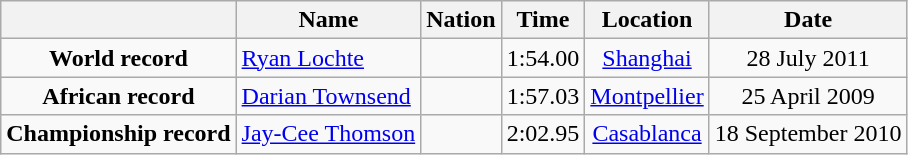<table class=wikitable style=text-align:center>
<tr>
<th></th>
<th>Name</th>
<th>Nation</th>
<th>Time</th>
<th>Location</th>
<th>Date</th>
</tr>
<tr>
<td><strong>World record</strong></td>
<td align=left><a href='#'>Ryan Lochte</a></td>
<td align=left></td>
<td align=left>1:54.00</td>
<td><a href='#'>Shanghai</a></td>
<td>28 July 2011</td>
</tr>
<tr>
<td><strong>African record</strong></td>
<td align=left><a href='#'>Darian Townsend</a></td>
<td align=left></td>
<td align=left>1:57.03</td>
<td><a href='#'>Montpellier</a></td>
<td>25 April 2009</td>
</tr>
<tr>
<td><strong>Championship record</strong></td>
<td align=left><a href='#'>Jay-Cee Thomson</a></td>
<td align=left></td>
<td align=left>2:02.95</td>
<td><a href='#'>Casablanca</a></td>
<td>18 September 2010</td>
</tr>
</table>
